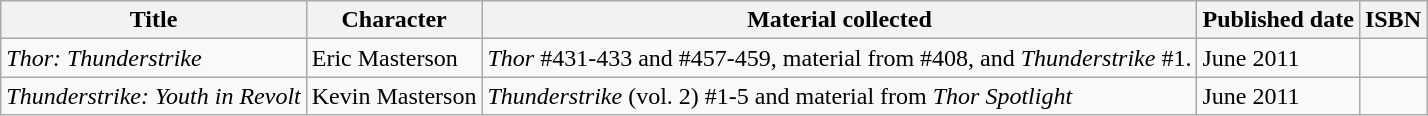<table class="wikitable">
<tr>
<th>Title</th>
<th>Character</th>
<th>Material collected</th>
<th>Published date</th>
<th>ISBN</th>
</tr>
<tr>
<td><em>Thor: Thunderstrike</em></td>
<td>Eric Masterson</td>
<td><em>Thor</em> #431-433 and #457-459, material from #408, and <em>Thunderstrike</em> #1.</td>
<td>June 2011</td>
<td></td>
</tr>
<tr>
<td><em>Thunderstrike: Youth in Revolt</em></td>
<td>Kevin Masterson</td>
<td><em>Thunderstrike</em> (vol. 2) #1-5 and material from <em>Thor Spotlight</em></td>
<td>June 2011</td>
<td></td>
</tr>
</table>
